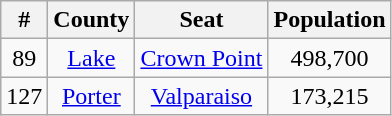<table class="wikitable sortable" style="text-align:center;">
<tr>
<th>#</th>
<th>County</th>
<th>Seat</th>
<th>Population</th>
</tr>
<tr>
<td>89</td>
<td><a href='#'>Lake</a></td>
<td><a href='#'>Crown Point</a></td>
<td>498,700</td>
</tr>
<tr>
<td>127</td>
<td><a href='#'>Porter</a></td>
<td><a href='#'>Valparaiso</a></td>
<td>173,215</td>
</tr>
</table>
